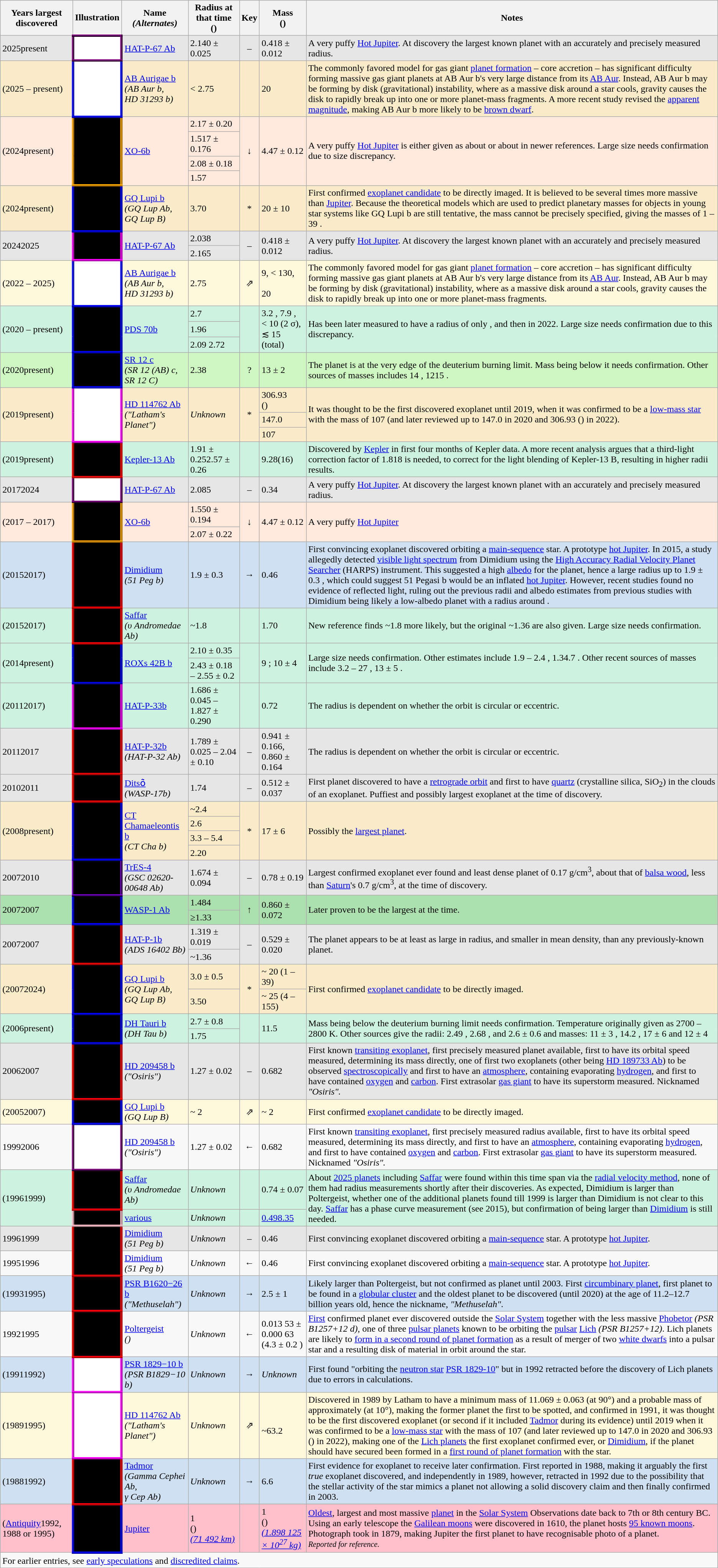<table class="wikitable sortable sticky-header">
<tr>
<th data-sort-type=number>Years largest discovered</th>
<th class="unsortable">Illustration</th>
<th>Name<br><em>(Alternates)</em></th>
<th data-sort-type=number>Radius at that time<br>()</th>
<th class="unsortable">Key</th>
<th data-sort-type="number">Mass <br>()</th>
<th class="unsortable">Notes</th>
</tr>
<tr style="background:#e6e6e6">
<td data-sort-value="2025">2025present</td>
<td style="border:4px ridge purple; background:white;"></td>
<td><a href='#'>HAT-P-67 Ab</a></td>
<td data-sort-value="2.140">2.140 ± 0.025</td>
<td style="text-align:center;">–</td>
<td data-sort-value="0.418">0.418 ± 0.012</td>
<td>A very puffy <a href='#'>Hot Jupiter</a>. At discovery the largest known planet with an accurately and precisely measured radius.</td>
</tr>
<tr style="background:#FAECC8">
<td data-sort-value="2025">(2025 – present)</td>
<td style="border:4px ridge blue; background: white; text-align:center;"></td>
<td><a href='#'>AB Aurigae b</a> <br><em>(AB Aur b, <br>HD 31293 b)</em></td>
<td data-sort-value="2.75001">< 2.75</td>
<td style="text-align:center;"></td>
<td data-sort-value="20.0001">20</td>
<td>The commonly favored model for gas giant <a href='#'>planet formation</a> – core accretion – has significant difficulty forming massive gas giant planets at AB Aur b's very large distance from its <a href='#'>AB Aur</a>. Instead, AB Aur b may be forming by disk (gravitational) instability, where as a massive disk around a star cools, gravity causes the disk to rapidly break up into one or more planet-mass fragments. A more recent study revised the <a href='#'>apparent magnitude</a>, making AB Aur b more likely to be <a href='#'>brown dwarf</a>.</td>
</tr>
<tr style="background:#FFE8DC">
<td data-sort-value="2024", rowspan="4">(2024present)</td>
<td style="border:4px ridge orange; background:#000000;" rowspan="4"></td>
<td rowspan="4"><a href='#'>XO-6b</a></td>
<td data-sort-value="2.171">2.17 ± 0.20</td>
<td rowspan="4" style="text-align:center;">↓</td>
<td data-sort-value="4.472", rowspan="4">4.47 ± 0.12</td>
<td rowspan="4">A very puffy <a href='#'>Hot Jupiter</a> is either given as about  or about  in newer references. Large size needs confirmation due to size discrepancy.</td>
</tr>
<tr style="background:#FFE8DC">
<td>1.517 ± 0.176</td>
</tr>
<tr style="background:#FFE8DC">
<td>2.08 ± 0.18</td>
</tr>
<tr style="background:#FFE8DC">
<td>1.57</td>
</tr>
<tr style="background:#FAECC8">
<td data-sort-value="2024">(2024present)</td>
<td style="border:4px ridge blue; background:#000000; text-align:center;"></td>
<td><a href='#'>GQ Lupi b</a> <br><em>(GQ Lup Ab, <br>GQ Lup B)</em></td>
<td data-sort-value="3.70">3.70</td>
<td style="text-align:center;">*</td>
<td data-sort-value="20.001">20 ± 10</td>
<td>First confirmed <a href='#'>exoplanet candidate</a> to be directly imaged. It is believed to be several times more massive than <a href='#'>Jupiter</a>. Because the theoretical models which are used to predict planetary masses for objects in young star systems like GQ Lupi b are still tentative, the mass cannot be precisely specified, giving the masses of 1 – 39 .</td>
</tr>
<tr style="background:#e6e6e6">
<td data-sort-value="2024", rowspan="2">20242025</td>
<td style="border:4px ridge magenta; background:black;" rowspan="2"></td>
<td rowspan="2"><a href='#'>HAT-P-67 Ab</a></td>
<td>2.038 </td>
<td rowspan="2" style="text-align:center;">–</td>
<td data-sort-value="0.34", rowspan="2">0.418 ± 0.012</td>
<td rowspan="2">A very puffy <a href='#'>Hot Jupiter</a>. At discovery the largest known planet with an accurately and precisely measured radius.</td>
</tr>
<tr style="background:#e6e6e6">
<td>2.165 </td>
</tr>
<tr style="background:#FFF8DC">
<td data-sort-value="2022">(2022 – 2025)</td>
<td style="border:4px ridge blue; background: white; text-align:center;"></td>
<td><a href='#'>AB Aurigae b</a> <br><em>(AB Aur b, <br>HD 31293 b)</em></td>
<td data-sort-value="2.75">2.75</td>
<td style="text-align:center;">⇗</td>
<td data-sort-value="20">9, < 130,<br> <br>20 </td>
<td>The commonly favored model for gas giant <a href='#'>planet formation</a> – core accretion – has significant difficulty forming massive gas giant planets at AB Aur b's very large distance from its <a href='#'>AB Aur</a>. Instead, AB Aur b may be forming by disk (gravitational) instability, where as a massive disk around a star cools, gravity causes the disk to rapidly break up into one or more planet-mass fragments.</td>
</tr>
<tr style="background:#CEF2E0">
<td data-sort-value="2021" rowspan="3">(2020 – present)</td>
<td style="border:4px ridge blue; background:#000000;" rowspan="3"></td>
<td rowspan="3"><a href='#'>PDS 70b</a></td>
<td>2.7</td>
<td rowspan="3" style="text-align:center;"></td>
<td rowspan="3">3.2 , 7.9 ,<br>< 10 (2 σ),<br>≲ 15 (total)</td>
<td rowspan="3">Has been later measured to have a radius of only , and then  in 2022. Large size needs confirmation due to this discrepancy.</td>
</tr>
<tr style="background:#CEF2E0">
<td>1.96</td>
</tr>
<tr style="background:#CEF2E0">
<td>2.09 2.72 </td>
</tr>
<tr style="background:#CFF7C1">
<td data-sort-value="2020">(2020present)</td>
<td style="border:4px ridge blue; background:#000000;"></td>
<td><a href='#'>SR 12 c</a><br><em>(SR 12 (AB) c,<br> SR 12 C)</em></td>
<td data-sort-value="2.38">2.38 </td>
<td style="text-align:center;">?</td>
<td>13 ± 2</td>
<td>The planet is at the very edge of the deuterium burning limit. Mass being below it needs confirmation. Other sources of masses includes 14  , 1215 .</td>
</tr>
<tr style="background:#FAECC8">
<td data-sort-value="2019" rowspan="3">(2019present)</td>
<td style="border:4px ridge magenta; background:white;" rowspan="3"></td>
<td rowspan="3"><a href='#'>HD 114762 Ab</a><br><em>("Latham's Planet")</em></td>
<td data-sort-value="1.05" rowspan="3"><em>Unknown</em></td>
<td style="text-align:center;" rowspan="3">*</td>
<td data-sort-value="306.93">306.93 <br>()</td>
<td rowspan="3">It was thought to be the first discovered exoplanet until 2019, when it was confirmed to be a <a href='#'>low-mass star</a> with the mass of 107   (and later reviewed up to 147.0   in 2020 and 306.93  () in 2022).</td>
</tr>
<tr style="background:#FAECC8">
<td data-sort-value="147">147.0 </td>
</tr>
<tr style="background:#FAECC8">
<td data-sort-value="107">107 </td>
</tr>
<tr style="background:#CEF2E0">
<td data-sort-value="2019">(2019present)</td>
<td style="border:4px ridge red; background:#000000; text-align:center;"></td>
<td><a href='#'>Kepler-13 Ab</a></td>
<td data-sort-value="1.91">1.91 ± 0.252.57 ± 0.26</td>
<td style="text-align:center;"></td>
<td data-sort-value="9.28">9.28(16)</td>
<td>Discovered by <a href='#'>Kepler</a> in first four months of Kepler data. A more recent analysis argues that a third-light correction factor of 1.818 is needed, to correct for the light blending of Kepler-13 B, resulting in higher radii results.</td>
</tr>
<tr style="background:#e6e6e6">
<td data-sort-value="2017">20172024</td>
<td style="border:4px ridge purple; background:white;"></td>
<td><a href='#'>HAT-P-67 Ab</a></td>
<td data-sort-value="2.085">2.085 </td>
<td style="text-align:center;">–</td>
<td data-sort-value="0.34">0.34 </td>
<td>A very puffy <a href='#'>Hot Jupiter</a>. At discovery the largest known planet with an accurately and precisely measured radius.</td>
</tr>
<tr style="background:#FFE8DC">
<td data-sort-value="2017" rowspan="2">(2017 – 2017)</td>
<td style="border:4px ridge orange; background:#000000;" rowspan="2"></td>
<td rowspan="2"><a href='#'>XO-6b</a></td>
<td>1.550 ± 0.194</td>
<td style="text-align:center;" rowspan="2">↓</td>
<td rowspan="2">4.47 ± 0.12</td>
<td rowspan="2">A very puffy <a href='#'>Hot Jupiter</a></td>
</tr>
<tr style="background:#FFE8DC">
<td>2.07 ± 0.22</td>
</tr>
<tr style="background:#CEE0F2">
<td data-sort-value="2015">(20152017)</td>
<td style="border:4px ridge red; background:#000000;"></td>
<td><a href='#'>Dimidium</a> <br><em>(51 Peg b)</em></td>
<td data-sort-value="1.9">1.9 ± 0.3</td>
<td style="text-align:center;">→</td>
<td data-sort-value"0.4605">0.46 </td>
<td>First convincing exoplanet discovered orbiting a <a href='#'>main-sequence</a> star. A prototype <a href='#'>hot Jupiter</a>. In 2015, a study allegedly detected <a href='#'>visible light spectrum</a> from Dimidium using the <a href='#'>High Accuracy Radial Velocity Planet Searcher</a> (HARPS) instrument. This suggested a high <a href='#'>albedo</a> for the planet, hence a large radius up to 1.9 ± 0.3 , which could suggest 51 Pegasi b would be an inflated <a href='#'>hot Jupiter</a>. However, recent studies found no evidence of reflected light, ruling out the previous radii and albedo estimates from previous studies with Dimidium being likely a low-albedo planet with a radius around .</td>
</tr>
<tr style="background:#CEF2E0">
<td data-sort-value="2015">(20152017)</td>
<td style="border:4px ridge red; background:#000000; text-align:center;"></td>
<td><a href='#'>Saffar</a><br><em>(υ Andromedae Ab)</em></td>
<td data-sort-value="1.8">~1.8</td>
<td style="text-align:center;"></td>
<td data-sort-value="1.70">1.70 </td>
<td>New reference finds ~1.8  more likely, but the original ~1.36  are also given. Large size needs confirmation.</td>
</tr>
<tr style="background:#CEF2E0">
<td data-sort-value="2014" rowspan="2">(2014present)</td>
<td style="border:4px ridge blue; background:#000000;" rowspan="2"></td>
<td rowspan="2"><a href='#'>ROXs 42B b</a></td>
<td>2.10 ± 0.35</td>
<td rowspan="2" style="text-align:center;"></td>
<td rowspan="2">9 ; 10 ± 4</td>
<td rowspan="2">Large size needs confirmation. Other estimates include 1.9 – 2.4 , 1.34.7 . Other recent sources of masses include 3.2 – 27 , 13 ± 5 .</td>
</tr>
<tr style="background:#CEF2E0">
<td data-sort-value="2.43">2.43 ± 0.18 – 2.55 ± 0.2</td>
</tr>
<tr style="background:#CEF2E0">
<td data-sort-value="2011">(20112017)</td>
<td style="border:4px ridge magenta; background:#000000; text-align:center;"></td>
<td><a href='#'>HAT-P-33b</a></td>
<td data-sort-value="1.827">1.686 ± 0.045 – 1.827 ± 0.290</td>
<td style="text-align:center;"></td>
<td data-sort-value="0.72">0.72 </td>
<td>The radius is dependent on whether the orbit is circular or eccentric.</td>
</tr>
<tr style="background:#e6e6e6">
<td data-sort-value="2011">20112017</td>
<td style="border:4px ridge red; background:#000000; text-align:center;"></td>
<td><a href='#'>HAT-P-32b</a><br><em>(HAT-P-32 Ab)</em></td>
<td data-sort-value="1.789">1.789 ± 0.025 – 2.04 ± 0.10</td>
<td style="text-align:center;">–</td>
<td data-sort-value="0.941">0.941 ± 0.166,<br>0.860 ± 0.164</td>
<td>The radius is dependent on whether the orbit is circular or eccentric.</td>
</tr>
<tr style="background:#e6e6e6">
<td data-sort-value="2010">20102011</td>
<td style="border:4px ridge red; background:#000000; text-align:center;"></td>
<td><a href='#'>Ditsö̀</a> <br><em>(WASP-17b)</em></td>
<td>1.74 </td>
<td style="text-align:center;">–</td>
<td>0.512 ± 0.037</td>
<td>First planet discovered to have a <a href='#'>retrograde orbit</a> and first to have <a href='#'>quartz</a> (crystalline silica, SiO<sub>2</sub>) in the clouds of an exoplanet. Puffiest and possibly largest exoplanet at the time of discovery. </td>
</tr>
<tr style="background:#FAECC8">
<td data-sort-value="2008" rowspan="4">(2008present)</td>
<td style="border:4px ridge blue; background:#000000; text-align:center;" rowspan="4"></td>
<td rowspan="4"><a href='#'>CT Chamaeleontis b</a> <br><em>(CT Cha b)</em></td>
<td data-sort-value="2.4">~2.4</td>
<td rowspan="4" style="text-align:center;">*</td>
<td rowspan="4" data-sort-value="17">17 ± 6</td>
<td rowspan="4">Possibly the <a href='#'>largest planet</a>.</td>
</tr>
<tr style="background:#FAECC8">
<td data-sort-value="2.6">2.6 </td>
</tr>
<tr style="background:#FAECC8">
<td data-sort-value="3.3">3.3 – 5.4</td>
</tr>
<tr style="background:#FAECC8">
<td data-sort-value="2.2">2.20 </td>
</tr>
<tr style="background:#e6e6e6">
<td data-sort-value="2007">20072010</td>
<td style="border:4px ridge indigo; background:#000000;"></td>
<td><a href='#'>TrES-4</a><br><em>(GSC 02620-00648 Ab)</em></td>
<td>1.674 ± 0.094</td>
<td style="text-align:center;">–</td>
<td data-sort-value="0.78">0.78 ± 0.19</td>
<td>Largest confirmed exoplanet ever found and least dense planet of 0.17 g/cm<sup>3</sup>, about that of <a href='#'>balsa wood</a>, less than <a href='#'>Saturn</a>'s 0.7 g/cm<sup>3</sup>, at the time of discovery.</td>
</tr>
<tr style="background:#ACE1AF">
<td data-sort-value="2007" rowspan="2">20072007</td>
<td style="border:4px ridge blue; background:#000000;" rowspan="2"></td>
<td rowspan="2"><a href='#'>WASP-1 Ab</a></td>
<td data-sort-value="1.484">1.484 </td>
<td rowspan="2" style="text-align:center;">↑</td>
<td data-sort-value="0.86" rowspan="2">0.860 ± 0.072</td>
<td rowspan="2">Later proven to be the largest at the time.</td>
</tr>
<tr style="background:#ACE1AF">
<td data-sort-value="1.33">≥1.33</td>
</tr>
<tr style="background:#e6e6e6">
<td data-sort-value="2007" rowspan="2">20072007</td>
<td style="border:4px ridge red; background:#000000;" rowspan="2"></td>
<td rowspan="2"><a href='#'>HAT-P-1b</a><br><em>(ADS 16402 Bb)</em></td>
<td data-sort-value="1.319">1.319 ± 0.019</td>
<td rowspan="2" style="text-align:center;">–</td>
<td data-sort-value="0.529" rowspan="2">0.529 ± 0.020</td>
<td rowspan="2">The planet appears to be at least as large in radius, and smaller in mean density, than any previously-known planet.</td>
</tr>
<tr style="background:#e6e6e6">
<td data-sort-value="1.36">~1.36</td>
</tr>
<tr style="background:#FAECC8">
<td rowspan="2" data-sort-value="2007">(20072024)</td>
<td style="border:4px ridge blue; background:#000000; text-align:center;" rowspan="2"></td>
<td rowspan="2"><a href='#'>GQ Lupi b</a> <br><em>(GQ Lup Ab, <br>GQ Lup B)</em></td>
<td data-sort-value="3.0">3.0 ± 0.5</td>
<td style="text-align:center;" rowspan="2">*</td>
<td data-sort-value="20">~ 20 (1 – 39)</td>
<td rowspan="2">First confirmed <a href='#'>exoplanet candidate</a> to be directly imaged.</td>
</tr>
<tr style="background:#FAECC8">
<td data-sort-value="3.50">3.50 </td>
<td data-sort-value="25">~ 25 (4 – 155)</td>
</tr>
<tr style="background:#CEF2E0">
<td rowspan="2" data-sort-value="2006.5">(2006present)</td>
<td style="border:4px ridge blue; background:#000000;" rowspan="2"></td>
<td rowspan="2"><a href='#'>DH Tauri b</a><br><em>(DH Tau b)</em></td>
<td>2.7 ± 0.8</td>
<td style="text-align:center;" rowspan="2"></td>
<td data-sort-value="11.5"; rowspan="2">11.5 </td>
<td rowspan="2">Mass being below the deuterium burning limit needs confirmation. Temperature originally given as 2700 – 2800 K. Other sources give the radii: 2.49 , 2.68 , and 2.6 ± 0.6  and masses: 11 ± 3 , 14.2  , 17 ± 6  and 12 ± 4 </td>
</tr>
<tr style="background:#CEF2E0">
<td data-sort-value="1.75">1.75</td>
</tr>
<tr style="background:#e6e6e6">
<td data-sort-value="2006">20062007</td>
<td style="border:4px ridge red; background:black; text-align:center; margin:0 0 12px 0; "></td>
<td><a href='#'>HD 209458 b</a><br><em>("Osiris")</em></td>
<td data-sort-value="1.275">1.27 ± 0.02</td>
<td style="text-align:center;">–</td>
<td data-sort-value="0.6825">0.682 </td>
<td>First known <a href='#'>transiting exoplanet</a>, first precisely measured planet available, first to have its orbital speed measured, determining its mass directly, one of first two exoplanets (other being <a href='#'>HD 189733 Ab</a>) to be observed <a href='#'>spectroscopically</a> and first to have an <a href='#'>atmosphere</a>, containing evaporating <a href='#'>hydrogen</a>, and first to have contained <a href='#'>oxygen</a> and <a href='#'>carbon</a>. First extrasolar <a href='#'>gas giant</a> to have its superstorm measured. Nicknamed <em>"Osiris".</em></td>
</tr>
<tr style="background:#FFF8DC">
<td data-sort-value="2005">(20052007)</td>
<td style="border:4px ridge blue; background:#000000; text-align:center;"></td>
<td><a href='#'>GQ Lupi b</a> <br><em>(GQ Lup B)</em></td>
<td data-sort-value="2">~ 2</td>
<td style="text-align:center;">⇗</td>
<td data-sort-value="2">~ 2</td>
<td>First confirmed <a href='#'>exoplanet candidate</a> to be directly imaged. </td>
</tr>
<tr>
<td data-sort-value="1999">19992006</td>
<td style="border:4px ridge purple; background:white; text-align:center;"></td>
<td><a href='#'>HD 209458 b</a><br><em>("Osiris")</em></td>
<td>1.27 ± 0.02</td>
<td style="text-align:center;">←</td>
<td data-sort-value="0.682">0.682 </td>
<td>First known <a href='#'>transiting exoplanet</a>, first precisely measured radius available, first to have its orbital speed measured, determining its mass directly, and first to have an <a href='#'>atmosphere</a>, containing evaporating <a href='#'>hydrogen</a>, and first to have contained <a href='#'>oxygen</a> and <a href='#'>carbon</a>. First extrasolar <a href='#'>gas giant</a> to have its superstorm measured. Nicknamed <em>"Osiris".</em></td>
</tr>
<tr style="background:#CEF2E0">
<td data-sort-value="1996" rowspan="2">(19961999)</td>
<td style="border:4px ridge red; background:#000000; text-align:center;"></td>
<td><a href='#'>Saffar</a><br><em>(υ Andromedae Ab)</em></td>
<td data-sort-value="1.8"><em>Unknown</em></td>
<td style="text-align:center;"></td>
<td data-sort-value="0.74">0.74 ± 0.07</td>
<td rowspan="2">About <a href='#'>2025 planets</a> including <a href='#'>Saffar</a> were found within this time span via the <a href='#'>radial velocity method</a>, none of them had radius measurements shortly after their discoveries. As expected, Dimidium is larger than Poltergeist, whether one of the additional planets found till 1999 is larger than Dimidium is not clear to this day. <a href='#'>Saffar</a> has a phase curve measurement (see 2015), but confirmation of being larger than <a href='#'>Dimidium</a> is still needed.</td>
</tr>
<tr style="background:#CEF2E0">
<td style="border:4px ridge pink; background:#000000;"></td>
<td><a href='#'>various</a></td>
<td data-sort-value="1.21"><em>Unknown</em></td>
<td style="text-align:center;"></td>
<td data-sort-value="0.49"><a href='#'>0.49</a><a href='#'>8.35</a></td>
</tr>
<tr style="background:#e6e6e6">
<td data-sort-value="1995">19961999</td>
<td style="border:4px ridge red; background:#000000;" rowspan=2></td>
<td><a href='#'>Dimidium</a> <br><em>(51 Peg b)</em></td>
<td data-sort-value="1.03"><em>Unknown</em></td>
<td style="text-align:center;">–</td>
<td data-sort-value"0.4605">0.46 </td>
<td>First convincing exoplanet discovered orbiting a <a href='#'>main-sequence</a> star. A prototype <a href='#'>hot Jupiter</a>.</td>
</tr>
<tr>
<td data-sort-value="1994">19951996</td>
<td><a href='#'>Dimidium</a> <br><em>(51 Peg b)</em></td>
<td data-sort-value="1.02"><em>Unknown</em></td>
<td style="text-align:center;">←</td>
<td>0.46 </td>
<td>First convincing exoplanet discovered orbiting a <a href='#'>main-sequence</a> star. A prototype <a href='#'>hot Jupiter</a>.</td>
</tr>
<tr style="background:#CEE0F2">
<td data-sort-value="1993">(19931995)</td>
<td style="border:4px ridge red; background:#000000;"></td>
<td><a href='#'>PSR B1620−26 b</a><br><em>("Methuselah")</em></td>
<td data-sort-value="1.18"><em>Unknown</em></td>
<td style="text-align:center;">→</td>
<td>2.5 ± 1<em></em></td>
<td>Likely larger than Poltergeist, but not confirmed as planet until 2003. First <a href='#'>circumbinary planet</a>, first planet to be found in a <a href='#'>globular cluster</a> and the oldest planet to be discovered (until 2020) at the age of 11.2–12.7 billion years old, hence the nickname, <em>"Methuselah"</em>.</td>
</tr>
<tr>
<td data-sort-value="1992">19921995</td>
<td style="border:4px ridge red; background:#000000; text-align:center;"></td>
<td><a href='#'>Poltergeist</a><br><em>()</em></td>
<td data-sort-value="0.089"><em>Unknown</em></td>
<td style="text-align:center;">←</td>
<td data-sort-value="0.0135">0.013 53 ± 0.000 63<br>(4.3 ± 0.2 )</td>
<td><a href='#'>First</a> confirmed planet ever discovered outside the <a href='#'>Solar System</a> together with the less massive <a href='#'>Phobetor</a> <em>(PSR B1257+12 d)</em>, one of three <a href='#'>pulsar planets</a> known to be orbiting the <a href='#'>pulsar</a> <a href='#'>Lich</a> <em>(PSR B1257+12)</em>. Lich planets are likely to <a href='#'>form in a second round of planet formation</a> as a result of merger of two <a href='#'>white dwarfs</a> into a pulsar star and a resulting disk of material in orbit around the star.</td>
</tr>
<tr style="background:#CEE0F2">
<td data-sort-value="1991">(19911992)</td>
<td style="border:4px ridge magenta; background:white;"></td>
<td><a href='#'>PSR 1829−10 b</a><br><em>(PSR B1829−10 b)</em></td>
<td data-sort-value="0.088"><em>Unknown</em></td>
<td style="text-align:center;">→</td>
<td data-sort-value="0.0134"><em>Unknown</em></td>
<td>First found "orbiting the <a href='#'>neutron star</a> <a href='#'>PSR 1829-10</a>" but in 1992 retracted before the discovery of Lich planets due to errors in calculations.</td>
</tr>
<tr style="background:#FFF8DC">
<td data-sort-value="1989">(19891995)</td>
<td style="border:4px ridge magenta; background:white;"></td>
<td><a href='#'>HD 114762 Ab</a><br><em>("Latham's Planet")</em></td>
<td data-sort-value="1.05"><em>Unknown</em></td>
<td style="text-align:center;">⇗</td>
<td data-sort-value="11.069"><br>~63.2</td>
<td>Discovered in 1989 by Latham to have a minimum mass of 11.069 ± 0.063  (at 90°) and a probable mass of approximately  (at 10°), making the former planet the first to be spotted, and confirmed in 1991, it was thought to be the first discovered exoplanet (or second if it included <a href='#'>Tadmor</a> during its evidence) until 2019 when it was confirmed to be a <a href='#'>low-mass star</a> with the mass of 107   (and later reviewed up to 147.0   in 2020 and 306.93  () in 2022), making one of the <a href='#'>Lich planets</a> the first exoplanet confirmed ever, or <a href='#'>Dimidium</a>, if the planet should have secured been formed in a <a href='#'>first round of planet formation</a> with the star.</td>
</tr>
<tr style="background:#CEE0F2">
<td data-sort-value="1988">(19881992)</td>
<td style="border:4px ridge red; background:#000000; text-align:center;"></td>
<td><a href='#'>Tadmor</a><br><em>(Gamma Cephei Ab,<br>γ Cep Ab)</em></td>
<td data-sort-value="0.89"><em>Unknown</em></td>
<td style="text-align:center;">→</td>
<td>6.6 </td>
<td>First evidence for exoplanet to receive later confirmation. First reported in 1988, making it arguably the first <em>true</em> exoplanet discovered, and independently in 1989, however, retracted in 1992 due to the possibility that the stellar activity of the star mimics a planet not allowing a solid discovery claim and then finally confirmed in 2003.</td>
</tr>
<tr style="background:pink;">
<td data-sort-value="-600">(<a href='#'>Antiquity</a>1992, 1988 or 1995)</td>
<td style="border:4px ridge blue; background:#000000;"></td>
<td><a href='#'>Jupiter</a></td>
<td>1<br>()<br><a href='#'><em>(71 492 km)</em></a></td>
<td style="text-align:center;"></td>
<td>1<br>()<br><em><a href='#'>(1.898 125 × 10<sup>27</sup> kg)</a></em></td>
<td><a href='#'>Oldest</a>, largest and most massive <a href='#'>planet</a> in the <a href='#'>Solar System</a> Observations date back to 7th or 8th century BC. Using an early telescope the <a href='#'>Galilean moons</a> were discovered in 1610, the planet hosts <a href='#'>95 known moons</a>. Photograph took in 1879, making Jupiter the first planet to have recognisable photo of a planet.<br><small><em>Reported for reference.</em></small></td>
</tr>
<tr class="sortbottom">
<td colspan="7">For earlier entries, see <a href='#'>early speculations</a> and <a href='#'>discredited claims</a>.</td>
</tr>
</table>
